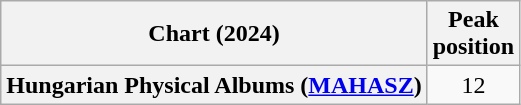<table class="wikitable sortable plainrowheaders" style="text-align:center">
<tr>
<th scope="col">Chart (2024)</th>
<th scope="col">Peak<br>position</th>
</tr>
<tr>
<th scope="row">Hungarian Physical Albums (<a href='#'>MAHASZ</a>)</th>
<td>12</td>
</tr>
</table>
